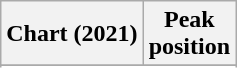<table class="wikitable sortable plainrowheaders">
<tr>
<th scope="col">Chart (2021)</th>
<th scope="col">Peak<br>position</th>
</tr>
<tr>
</tr>
<tr>
</tr>
</table>
